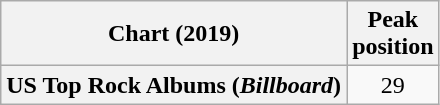<table class="wikitable sortable plainrowheaders">
<tr>
<th>Chart (2019)</th>
<th>Peak<br>position</th>
</tr>
<tr>
<th scope="row">US Top Rock Albums (<em>Billboard</em>)</th>
<td align="center">29</td>
</tr>
</table>
